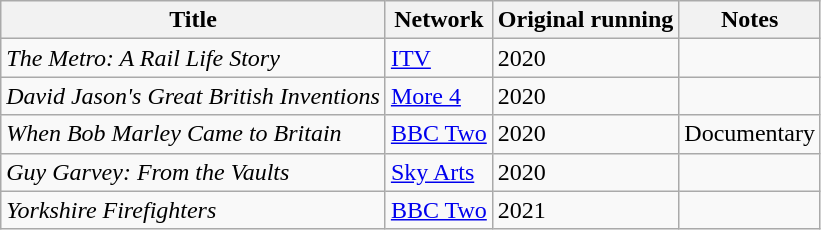<table class="wikitable sortable">
<tr>
<th>Title</th>
<th>Network</th>
<th>Original running</th>
<th>Notes</th>
</tr>
<tr>
<td><em>The Metro: A Rail Life Story</em></td>
<td><a href='#'>ITV</a></td>
<td>2020</td>
<td></td>
</tr>
<tr>
<td><em>David Jason's Great British Inventions</em></td>
<td><a href='#'>More 4</a></td>
<td>2020</td>
<td></td>
</tr>
<tr>
<td><em>When Bob Marley Came to Britain</em></td>
<td><a href='#'>BBC Two</a></td>
<td>2020</td>
<td>Documentary</td>
</tr>
<tr>
<td><em>Guy Garvey: From the Vaults</em></td>
<td><a href='#'>Sky Arts</a></td>
<td>2020</td>
<td></td>
</tr>
<tr>
<td><em>Yorkshire Firefighters</em></td>
<td><a href='#'>BBC Two</a></td>
<td>2021</td>
<td></td>
</tr>
</table>
